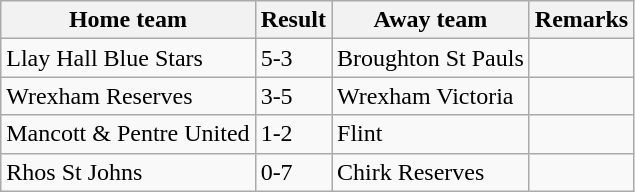<table class="wikitable">
<tr>
<th>Home team</th>
<th>Result</th>
<th>Away team</th>
<th>Remarks</th>
</tr>
<tr>
<td>Llay Hall Blue Stars</td>
<td>5-3</td>
<td>Broughton St Pauls</td>
<td></td>
</tr>
<tr>
<td>Wrexham Reserves</td>
<td>3-5</td>
<td>Wrexham Victoria</td>
<td></td>
</tr>
<tr>
<td>Mancott & Pentre United</td>
<td>1-2</td>
<td>Flint</td>
<td></td>
</tr>
<tr>
<td>Rhos St Johns</td>
<td>0-7</td>
<td>Chirk Reserves</td>
<td></td>
</tr>
</table>
